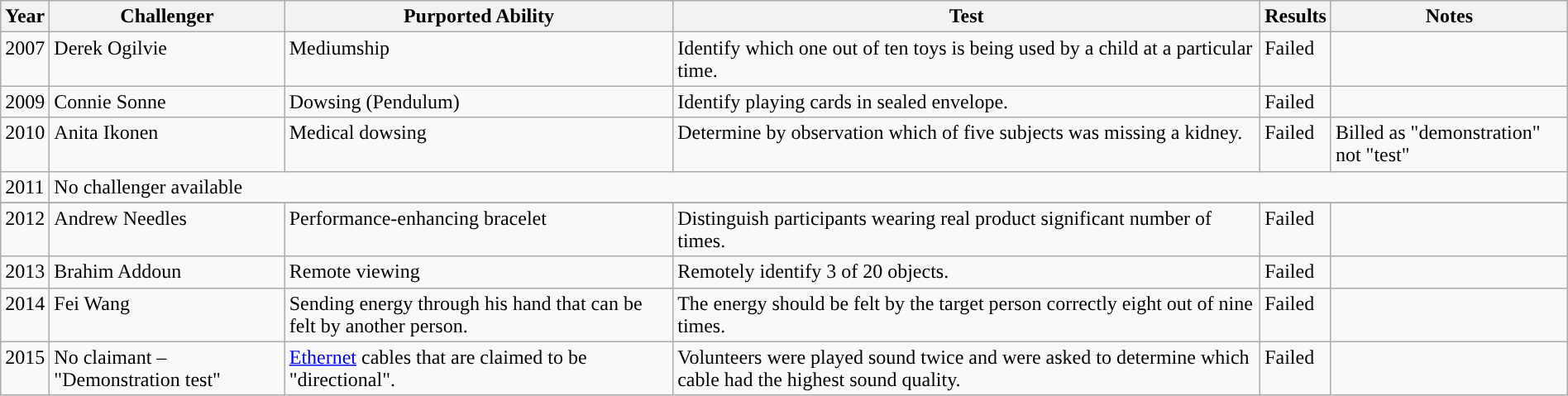<table width="100%" border="1" class="wikitable">
<tr valign="top">
<th><strong>Year</strong></th>
<th><strong>Challenger</strong></th>
<th><strong>Purported Ability</strong></th>
<th><strong>Test</strong></th>
<th><strong>Results</strong></th>
<th><strong>Notes</strong></th>
</tr>
<tr valign="top">
<td>2007</td>
<td>Derek Ogilvie</td>
<td>Mediumship</td>
<td>Identify which one out of ten toys is being used by a child at a particular time.</td>
<td>Failed</td>
<td></td>
</tr>
<tr valign="top">
<td>2009</td>
<td>Connie Sonne</td>
<td>Dowsing (Pendulum)</td>
<td>Identify playing cards in sealed envelope.</td>
<td>Failed</td>
<td></td>
</tr>
<tr valign="top">
<td>2010</td>
<td>Anita Ikonen</td>
<td>Medical dowsing</td>
<td>Determine by observation which of five subjects was missing a kidney.</td>
<td>Failed</td>
<td>Billed as "demonstration" not "test"</td>
</tr>
<tr valign="top">
<td>2011</td>
<td colspan="5">No challenger available</td>
</tr>
<tr>
</tr>
<tr>
</tr>
<tr>
</tr>
<tr valign="top">
<td>2012</td>
<td>Andrew Needles</td>
<td>Performance-enhancing bracelet</td>
<td>Distinguish participants wearing real product significant number of times.</td>
<td>Failed</td>
<td></td>
</tr>
<tr valign="top">
<td>2013</td>
<td>Brahim Addoun</td>
<td>Remote viewing</td>
<td>Remotely identify 3 of 20 objects.</td>
<td>Failed</td>
<td></td>
</tr>
<tr valign="top">
<td>2014</td>
<td>Fei Wang</td>
<td>Sending energy through his hand that can be felt by another person.</td>
<td>The energy should be felt by the target person correctly eight out of nine times.</td>
<td>Failed</td>
<td></td>
</tr>
<tr valign="top">
<td>2015</td>
<td>No claimant – "Demonstration test"</td>
<td><a href='#'>Ethernet</a> cables that are claimed to be "directional".</td>
<td>Volunteers were played sound twice and were asked to determine which cable had the highest sound quality.</td>
<td>Failed</td>
<td></td>
</tr>
</table>
